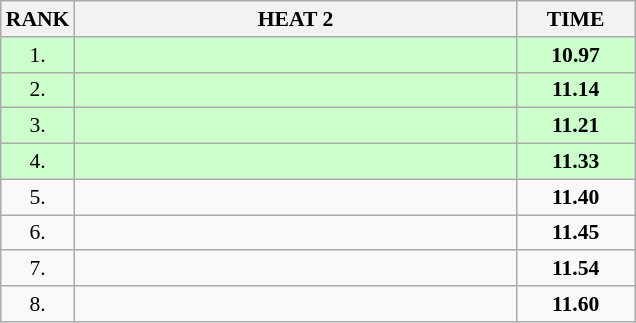<table class="wikitable" style="border-collapse: collapse; font-size: 90%;">
<tr>
<th>RANK</th>
<th style="width: 20em">HEAT 2</th>
<th style="width: 5em">TIME</th>
</tr>
<tr style="background:#ccffcc;">
<td align="center">1.</td>
<td></td>
<td align="center"><strong>10.97</strong></td>
</tr>
<tr style="background:#ccffcc;">
<td align="center">2.</td>
<td></td>
<td align="center"><strong>11.14</strong></td>
</tr>
<tr style="background:#ccffcc;">
<td align="center">3.</td>
<td></td>
<td align="center"><strong>11.21</strong></td>
</tr>
<tr style="background:#ccffcc;">
<td align="center">4.</td>
<td></td>
<td align="center"><strong>11.33</strong></td>
</tr>
<tr>
<td align="center">5.</td>
<td></td>
<td align="center"><strong>11.40</strong></td>
</tr>
<tr>
<td align="center">6.</td>
<td></td>
<td align="center"><strong>11.45</strong></td>
</tr>
<tr>
<td align="center">7.</td>
<td></td>
<td align="center"><strong>11.54</strong></td>
</tr>
<tr>
<td align="center">8.</td>
<td></td>
<td align="center"><strong>11.60</strong></td>
</tr>
</table>
